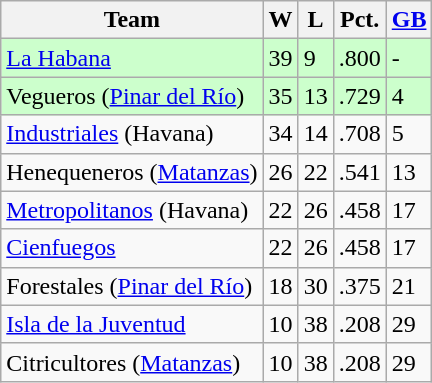<table class="wikitable">
<tr>
<th>Team</th>
<th>W</th>
<th>L</th>
<th>Pct.</th>
<th><a href='#'>GB</a></th>
</tr>
<tr style="background-color:#ccffcc;">
<td><a href='#'>La Habana</a></td>
<td>39</td>
<td>9</td>
<td>.800</td>
<td>-</td>
</tr>
<tr style="background-color:#ccffcc;">
<td>Vegueros (<a href='#'>Pinar del Río</a>)</td>
<td>35</td>
<td>13</td>
<td>.729</td>
<td>4</td>
</tr>
<tr>
<td><a href='#'>Industriales</a> (Havana)</td>
<td>34</td>
<td>14</td>
<td>.708</td>
<td>5</td>
</tr>
<tr>
<td>Henequeneros (<a href='#'>Matanzas</a>)</td>
<td>26</td>
<td>22</td>
<td>.541</td>
<td>13</td>
</tr>
<tr>
<td><a href='#'>Metropolitanos</a> (Havana)</td>
<td>22</td>
<td>26</td>
<td>.458</td>
<td>17</td>
</tr>
<tr>
<td><a href='#'>Cienfuegos</a></td>
<td>22</td>
<td>26</td>
<td>.458</td>
<td>17</td>
</tr>
<tr>
<td>Forestales (<a href='#'>Pinar del Río</a>)</td>
<td>18</td>
<td>30</td>
<td>.375</td>
<td>21</td>
</tr>
<tr>
<td><a href='#'>Isla de la Juventud</a></td>
<td>10</td>
<td>38</td>
<td>.208</td>
<td>29</td>
</tr>
<tr>
<td>Citricultores (<a href='#'>Matanzas</a>)</td>
<td>10</td>
<td>38</td>
<td>.208</td>
<td>29</td>
</tr>
</table>
